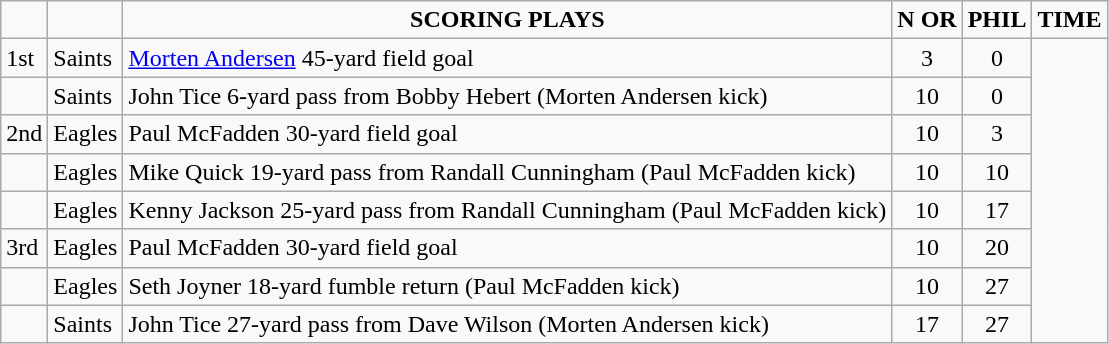<table class="wikitable">
<tr align="center">
<td></td>
<td></td>
<td><strong>SCORING PLAYS</strong></td>
<td><strong>N OR</strong></td>
<td><strong>PHIL</strong></td>
<td><strong>TIME</strong></td>
</tr>
<tr align="left">
<td>1st</td>
<td>Saints</td>
<td><a href='#'>Morten Andersen</a> 45-yard field goal</td>
<td - align="center">3</td>
<td - align="center">0</td>
</tr>
<tr align="left">
<td></td>
<td>Saints</td>
<td>John Tice 6-yard pass from Bobby Hebert (Morten Andersen kick)</td>
<td - align="center">10</td>
<td - align="center">0</td>
</tr>
<tr align="left">
<td>2nd</td>
<td>Eagles</td>
<td>Paul McFadden 30-yard field goal</td>
<td - align="center">10</td>
<td - align="center">3</td>
</tr>
<tr align="left">
<td></td>
<td>Eagles</td>
<td>Mike Quick 19-yard pass from Randall Cunningham (Paul McFadden kick)</td>
<td - align="center">10</td>
<td - align="center">10</td>
</tr>
<tr align="left">
<td></td>
<td>Eagles</td>
<td>Kenny Jackson 25-yard pass from Randall Cunningham (Paul McFadden kick)</td>
<td - align="center">10</td>
<td - align="center">17</td>
</tr>
<tr align="left">
<td>3rd</td>
<td>Eagles</td>
<td>Paul McFadden 30-yard field goal</td>
<td - align="center">10</td>
<td - align="center">20</td>
</tr>
<tr align="left">
<td></td>
<td>Eagles</td>
<td>Seth Joyner 18-yard fumble return (Paul McFadden kick)</td>
<td - align="center">10</td>
<td - align="center">27</td>
</tr>
<tr align="left">
<td></td>
<td>Saints</td>
<td>John Tice 27-yard pass from Dave Wilson (Morten Andersen kick)</td>
<td - align="center">17</td>
<td - align="center">27</td>
</tr>
</table>
